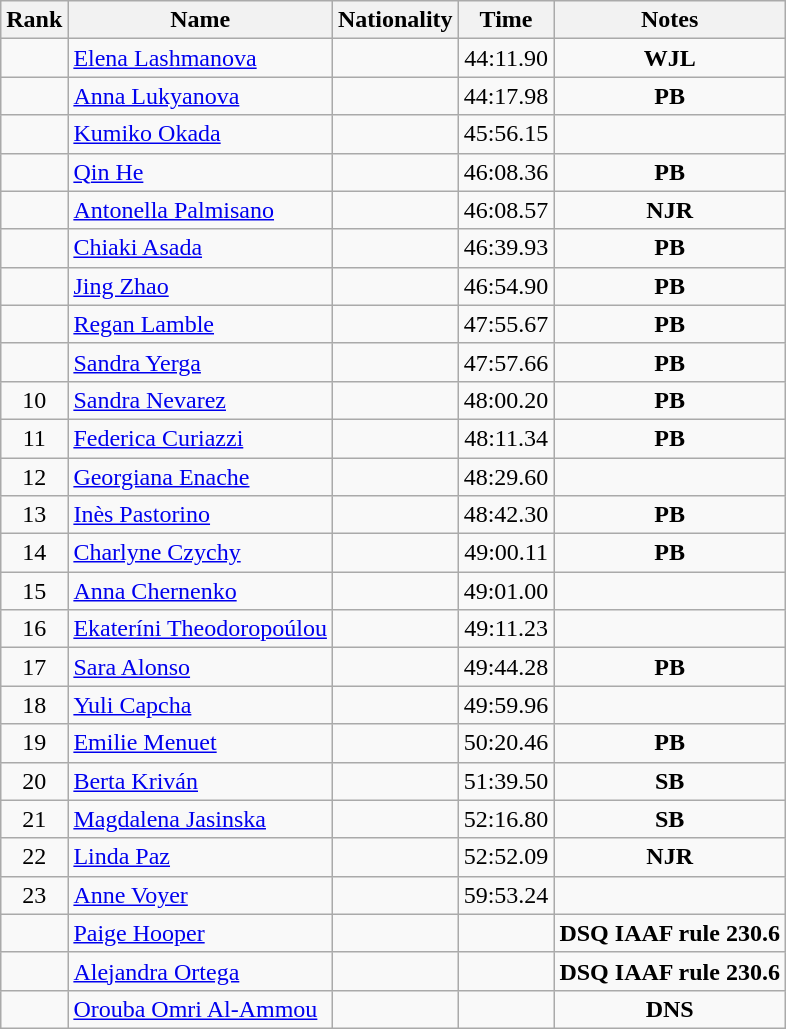<table class="wikitable sortable" style="text-align:center">
<tr>
<th>Rank</th>
<th>Name</th>
<th>Nationality</th>
<th>Time</th>
<th>Notes</th>
</tr>
<tr>
<td></td>
<td align=left><a href='#'>Elena Lashmanova</a></td>
<td align=left></td>
<td>44:11.90</td>
<td><strong>WJL</strong></td>
</tr>
<tr>
<td></td>
<td align=left><a href='#'>Anna Lukyanova</a></td>
<td align=left></td>
<td>44:17.98</td>
<td><strong>PB</strong></td>
</tr>
<tr>
<td></td>
<td align=left><a href='#'>Kumiko Okada</a></td>
<td align=left></td>
<td>45:56.15</td>
<td></td>
</tr>
<tr>
<td></td>
<td align=left><a href='#'>Qin He</a></td>
<td align=left></td>
<td>46:08.36</td>
<td><strong>PB</strong></td>
</tr>
<tr>
<td></td>
<td align=left><a href='#'>Antonella Palmisano</a></td>
<td align=left></td>
<td>46:08.57</td>
<td><strong>NJR</strong></td>
</tr>
<tr>
<td></td>
<td align=left><a href='#'>Chiaki Asada</a></td>
<td align=left></td>
<td>46:39.93</td>
<td><strong>PB</strong></td>
</tr>
<tr>
<td></td>
<td align=left><a href='#'>Jing Zhao</a></td>
<td align=left></td>
<td>46:54.90</td>
<td><strong>PB</strong></td>
</tr>
<tr>
<td></td>
<td align=left><a href='#'>Regan Lamble</a></td>
<td align=left></td>
<td>47:55.67</td>
<td><strong>PB</strong></td>
</tr>
<tr>
<td></td>
<td align=left><a href='#'>Sandra Yerga</a></td>
<td align=left></td>
<td>47:57.66</td>
<td><strong>PB</strong></td>
</tr>
<tr>
<td>10</td>
<td align=left><a href='#'>Sandra Nevarez</a></td>
<td align=left></td>
<td>48:00.20</td>
<td><strong>PB</strong></td>
</tr>
<tr>
<td>11</td>
<td align=left><a href='#'>Federica Curiazzi</a></td>
<td align=left></td>
<td>48:11.34</td>
<td><strong>PB</strong></td>
</tr>
<tr>
<td>12</td>
<td align=left><a href='#'>Georgiana Enache</a></td>
<td align=left></td>
<td>48:29.60</td>
<td></td>
</tr>
<tr>
<td>13</td>
<td align=left><a href='#'>Inès Pastorino</a></td>
<td align=left></td>
<td>48:42.30</td>
<td><strong>PB</strong></td>
</tr>
<tr>
<td>14</td>
<td align=left><a href='#'>Charlyne Czychy</a></td>
<td align=left></td>
<td>49:00.11</td>
<td><strong>PB</strong></td>
</tr>
<tr>
<td>15</td>
<td align=left><a href='#'>Anna Chernenko</a></td>
<td align=left></td>
<td>49:01.00</td>
<td></td>
</tr>
<tr>
<td>16</td>
<td align=left><a href='#'>Ekateríni Theodoropoúlou</a></td>
<td align=left></td>
<td>49:11.23</td>
<td></td>
</tr>
<tr>
<td>17</td>
<td align=left><a href='#'>Sara Alonso</a></td>
<td align=left></td>
<td>49:44.28</td>
<td><strong>PB</strong></td>
</tr>
<tr>
<td>18</td>
<td align=left><a href='#'>Yuli Capcha</a></td>
<td align=left></td>
<td>49:59.96</td>
<td></td>
</tr>
<tr>
<td>19</td>
<td align=left><a href='#'>Emilie Menuet</a></td>
<td align=left></td>
<td>50:20.46</td>
<td><strong>PB</strong></td>
</tr>
<tr>
<td>20</td>
<td align=left><a href='#'>Berta Kriván</a></td>
<td align=left></td>
<td>51:39.50</td>
<td><strong>SB</strong></td>
</tr>
<tr>
<td>21</td>
<td align=left><a href='#'>Magdalena Jasinska</a></td>
<td align=left></td>
<td>52:16.80</td>
<td><strong>SB</strong></td>
</tr>
<tr>
<td>22</td>
<td align=left><a href='#'>Linda Paz</a></td>
<td align=left></td>
<td>52:52.09</td>
<td><strong>NJR</strong></td>
</tr>
<tr>
<td>23</td>
<td align=left><a href='#'>Anne Voyer</a></td>
<td align=left></td>
<td>59:53.24</td>
<td></td>
</tr>
<tr>
<td></td>
<td align=left><a href='#'>Paige Hooper</a></td>
<td align=left></td>
<td></td>
<td><strong>DSQ</strong> <strong>IAAF rule 230.6</strong></td>
</tr>
<tr>
<td></td>
<td align=left><a href='#'>Alejandra Ortega</a></td>
<td align=left></td>
<td></td>
<td><strong>DSQ</strong> <strong>IAAF rule 230.6</strong></td>
</tr>
<tr>
<td></td>
<td align=left><a href='#'>Orouba Omri Al-Ammou</a></td>
<td align=left></td>
<td></td>
<td><strong>DNS</strong></td>
</tr>
</table>
